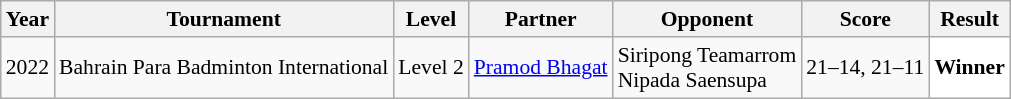<table class="sortable wikitable" style="font-size: 90%;">
<tr>
<th>Year</th>
<th>Tournament</th>
<th>Level</th>
<th>Partner</th>
<th>Opponent</th>
<th>Score</th>
<th>Result</th>
</tr>
<tr>
<td align="center">2022</td>
<td align="left">Bahrain Para Badminton International</td>
<td align="left">Level 2</td>
<td align="left"> <a href='#'>Pramod Bhagat</a></td>
<td align="left"> Siripong Teamarrom<br>  Nipada Saensupa</td>
<td align="left">21–14, 21–11</td>
<td style="text-align:left; background:white"> <strong>Winner</strong></td>
</tr>
</table>
